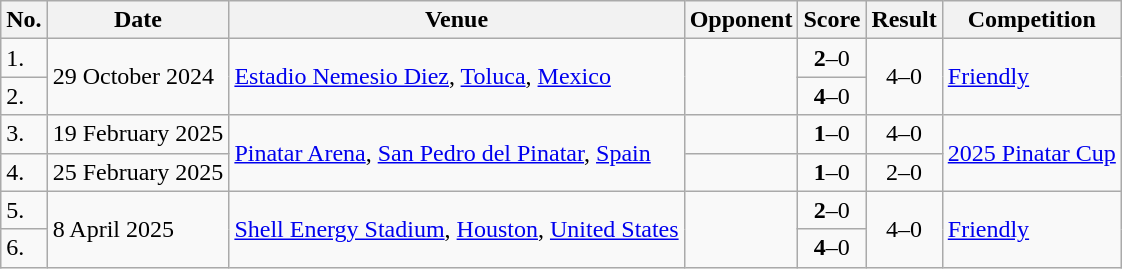<table class="wikitable">
<tr>
<th>No.</th>
<th>Date</th>
<th>Venue</th>
<th>Opponent</th>
<th>Score</th>
<th>Result</th>
<th>Competition</th>
</tr>
<tr>
<td>1.</td>
<td rowspan="2">29 October 2024</td>
<td rowspan="2"><a href='#'>Estadio Nemesio Diez</a>, <a href='#'>Toluca</a>, <a href='#'>Mexico</a></td>
<td rowspan="2"></td>
<td align="center"><strong>2</strong>–0</td>
<td rowspan="2" align="center">4–0</td>
<td rowspan="2"><a href='#'>Friendly</a></td>
</tr>
<tr>
<td>2.</td>
<td align="center"><strong>4</strong>–0</td>
</tr>
<tr>
<td>3.</td>
<td>19 February 2025</td>
<td rowspan="2"><a href='#'>Pinatar Arena</a>, <a href='#'>San Pedro del Pinatar</a>, <a href='#'>Spain</a></td>
<td></td>
<td align="center"><strong>1</strong>–0</td>
<td align="center">4–0</td>
<td rowspan="2"><a href='#'>2025 Pinatar Cup</a></td>
</tr>
<tr>
<td>4.</td>
<td>25 February 2025</td>
<td></td>
<td align="center"><strong>1</strong>–0</td>
<td align="center">2–0</td>
</tr>
<tr>
<td>5.</td>
<td rowspan="2">8 April 2025</td>
<td rowspan="2"><a href='#'>Shell Energy Stadium</a>, <a href='#'>Houston</a>, <a href='#'>United States</a></td>
<td rowspan="2"></td>
<td align="center"><strong>2</strong>–0</td>
<td rowspan="2" align="center">4–0</td>
<td rowspan="2"><a href='#'>Friendly</a></td>
</tr>
<tr>
<td>6.</td>
<td align="center"><strong>4</strong>–0</td>
</tr>
</table>
